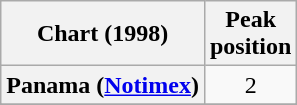<table class="wikitable sortable plainrowheaders" style="text-align:center">
<tr>
<th>Chart (1998)</th>
<th>Peak <br>position</th>
</tr>
<tr>
<th scope="row">Panama (<a href='#'>Notimex</a>)</th>
<td>2</td>
</tr>
<tr>
</tr>
<tr>
</tr>
<tr>
</tr>
</table>
